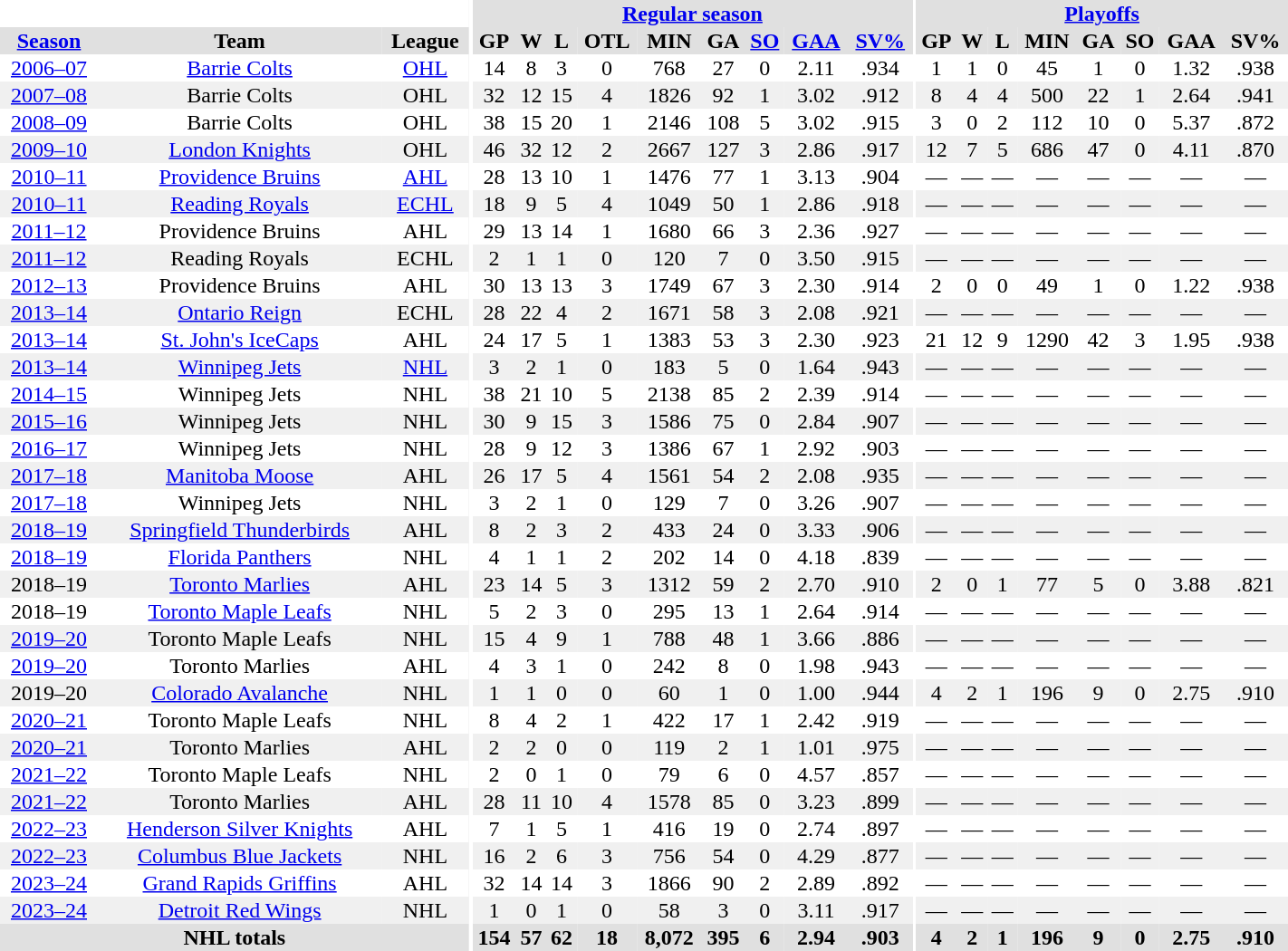<table border="0" cellpadding="1" cellspacing="0" style="width:75%; text-align:center;">
<tr bgcolor="#e0e0e0">
<th colspan="3" bgcolor="#ffffff"></th>
<th rowspan="99" bgcolor="#ffffff"></th>
<th colspan="9" bgcolor="#e0e0e0"><a href='#'>Regular season</a></th>
<th rowspan="99" bgcolor="#ffffff"></th>
<th colspan="8" bgcolor="#e0e0e0"><a href='#'>Playoffs</a></th>
</tr>
<tr bgcolor="#e0e0e0">
<th><a href='#'>Season</a></th>
<th>Team</th>
<th>League</th>
<th>GP</th>
<th>W</th>
<th>L</th>
<th>OTL</th>
<th>MIN</th>
<th>GA</th>
<th><a href='#'>SO</a></th>
<th><a href='#'>GAA</a></th>
<th><a href='#'>SV%</a></th>
<th>GP</th>
<th>W</th>
<th>L</th>
<th>MIN</th>
<th>GA</th>
<th>SO</th>
<th>GAA</th>
<th>SV%</th>
</tr>
<tr>
<td><a href='#'>2006–07</a></td>
<td><a href='#'>Barrie Colts</a></td>
<td><a href='#'>OHL</a></td>
<td>14</td>
<td>8</td>
<td>3</td>
<td>0</td>
<td>768</td>
<td>27</td>
<td>0</td>
<td>2.11</td>
<td>.934</td>
<td>1</td>
<td>1</td>
<td>0</td>
<td>45</td>
<td>1</td>
<td>0</td>
<td>1.32</td>
<td>.938</td>
</tr>
<tr bgcolor="#f0f0f0">
<td><a href='#'>2007–08</a></td>
<td>Barrie Colts</td>
<td>OHL</td>
<td>32</td>
<td>12</td>
<td>15</td>
<td>4</td>
<td>1826</td>
<td>92</td>
<td>1</td>
<td>3.02</td>
<td>.912</td>
<td>8</td>
<td>4</td>
<td>4</td>
<td>500</td>
<td>22</td>
<td>1</td>
<td>2.64</td>
<td>.941</td>
</tr>
<tr>
<td><a href='#'>2008–09</a></td>
<td>Barrie Colts</td>
<td>OHL</td>
<td>38</td>
<td>15</td>
<td>20</td>
<td>1</td>
<td>2146</td>
<td>108</td>
<td>5</td>
<td>3.02</td>
<td>.915</td>
<td>3</td>
<td>0</td>
<td>2</td>
<td>112</td>
<td>10</td>
<td>0</td>
<td>5.37</td>
<td>.872</td>
</tr>
<tr bgcolor="#f0f0f0">
<td><a href='#'>2009–10</a></td>
<td><a href='#'>London Knights</a></td>
<td>OHL</td>
<td>46</td>
<td>32</td>
<td>12</td>
<td>2</td>
<td>2667</td>
<td>127</td>
<td>3</td>
<td>2.86</td>
<td>.917</td>
<td>12</td>
<td>7</td>
<td>5</td>
<td>686</td>
<td>47</td>
<td>0</td>
<td>4.11</td>
<td>.870</td>
</tr>
<tr>
<td><a href='#'>2010–11</a></td>
<td><a href='#'>Providence Bruins</a></td>
<td><a href='#'>AHL</a></td>
<td>28</td>
<td>13</td>
<td>10</td>
<td>1</td>
<td>1476</td>
<td>77</td>
<td>1</td>
<td>3.13</td>
<td>.904</td>
<td>—</td>
<td>—</td>
<td>—</td>
<td>—</td>
<td>—</td>
<td>—</td>
<td>—</td>
<td>—</td>
</tr>
<tr bgcolor="#f0f0f0">
<td><a href='#'>2010–11</a></td>
<td><a href='#'>Reading Royals</a></td>
<td><a href='#'>ECHL</a></td>
<td>18</td>
<td>9</td>
<td>5</td>
<td>4</td>
<td>1049</td>
<td>50</td>
<td>1</td>
<td>2.86</td>
<td>.918</td>
<td>—</td>
<td>—</td>
<td>—</td>
<td>—</td>
<td>—</td>
<td>—</td>
<td>—</td>
<td>—</td>
</tr>
<tr>
<td><a href='#'>2011–12</a></td>
<td>Providence Bruins</td>
<td>AHL</td>
<td>29</td>
<td>13</td>
<td>14</td>
<td>1</td>
<td>1680</td>
<td>66</td>
<td>3</td>
<td>2.36</td>
<td>.927</td>
<td>—</td>
<td>—</td>
<td>—</td>
<td>—</td>
<td>—</td>
<td>—</td>
<td>—</td>
<td>—</td>
</tr>
<tr bgcolor="#f0f0f0">
<td><a href='#'>2011–12</a></td>
<td>Reading Royals</td>
<td>ECHL</td>
<td>2</td>
<td>1</td>
<td>1</td>
<td>0</td>
<td>120</td>
<td>7</td>
<td>0</td>
<td>3.50</td>
<td>.915</td>
<td>—</td>
<td>—</td>
<td>—</td>
<td>—</td>
<td>—</td>
<td>—</td>
<td>—</td>
<td>—</td>
</tr>
<tr>
<td><a href='#'>2012–13</a></td>
<td>Providence Bruins</td>
<td>AHL</td>
<td>30</td>
<td>13</td>
<td>13</td>
<td>3</td>
<td>1749</td>
<td>67</td>
<td>3</td>
<td>2.30</td>
<td>.914</td>
<td>2</td>
<td>0</td>
<td>0</td>
<td>49</td>
<td>1</td>
<td>0</td>
<td>1.22</td>
<td>.938</td>
</tr>
<tr bgcolor="#f0f0f0">
<td><a href='#'>2013–14</a></td>
<td><a href='#'>Ontario Reign</a></td>
<td>ECHL</td>
<td>28</td>
<td>22</td>
<td>4</td>
<td>2</td>
<td>1671</td>
<td>58</td>
<td>3</td>
<td>2.08</td>
<td>.921</td>
<td>—</td>
<td>—</td>
<td>—</td>
<td>—</td>
<td>—</td>
<td>—</td>
<td>—</td>
<td>—</td>
</tr>
<tr>
<td><a href='#'>2013–14</a></td>
<td><a href='#'>St. John's IceCaps</a></td>
<td>AHL</td>
<td>24</td>
<td>17</td>
<td>5</td>
<td>1</td>
<td>1383</td>
<td>53</td>
<td>3</td>
<td>2.30</td>
<td>.923</td>
<td>21</td>
<td>12</td>
<td>9</td>
<td>1290</td>
<td>42</td>
<td>3</td>
<td>1.95</td>
<td>.938</td>
</tr>
<tr bgcolor="#f0f0f0">
<td><a href='#'>2013–14</a></td>
<td><a href='#'>Winnipeg Jets</a></td>
<td><a href='#'>NHL</a></td>
<td>3</td>
<td>2</td>
<td>1</td>
<td>0</td>
<td>183</td>
<td>5</td>
<td>0</td>
<td>1.64</td>
<td>.943</td>
<td>—</td>
<td>—</td>
<td>—</td>
<td>—</td>
<td>—</td>
<td>—</td>
<td>—</td>
<td>—</td>
</tr>
<tr>
<td><a href='#'>2014–15</a></td>
<td>Winnipeg Jets</td>
<td>NHL</td>
<td>38</td>
<td>21</td>
<td>10</td>
<td>5</td>
<td>2138</td>
<td>85</td>
<td>2</td>
<td>2.39</td>
<td>.914</td>
<td>—</td>
<td>—</td>
<td>—</td>
<td>—</td>
<td>—</td>
<td>—</td>
<td>—</td>
<td>—</td>
</tr>
<tr bgcolor="#f0f0f0">
<td><a href='#'>2015–16</a></td>
<td>Winnipeg Jets</td>
<td>NHL</td>
<td>30</td>
<td>9</td>
<td>15</td>
<td>3</td>
<td>1586</td>
<td>75</td>
<td>0</td>
<td>2.84</td>
<td>.907</td>
<td>—</td>
<td>—</td>
<td>—</td>
<td>—</td>
<td>—</td>
<td>—</td>
<td>—</td>
<td>—</td>
</tr>
<tr>
<td><a href='#'>2016–17</a></td>
<td>Winnipeg Jets</td>
<td>NHL</td>
<td>28</td>
<td>9</td>
<td>12</td>
<td>3</td>
<td>1386</td>
<td>67</td>
<td>1</td>
<td>2.92</td>
<td>.903</td>
<td>—</td>
<td>—</td>
<td>—</td>
<td>—</td>
<td>—</td>
<td>—</td>
<td>—</td>
<td>—</td>
</tr>
<tr bgcolor="#f0f0f0">
<td><a href='#'>2017–18</a></td>
<td><a href='#'>Manitoba Moose</a></td>
<td>AHL</td>
<td>26</td>
<td>17</td>
<td>5</td>
<td>4</td>
<td>1561</td>
<td>54</td>
<td>2</td>
<td>2.08</td>
<td>.935</td>
<td>—</td>
<td>—</td>
<td>—</td>
<td>—</td>
<td>—</td>
<td>—</td>
<td>—</td>
<td>—</td>
</tr>
<tr>
<td><a href='#'>2017–18</a></td>
<td>Winnipeg Jets</td>
<td>NHL</td>
<td>3</td>
<td>2</td>
<td>1</td>
<td>0</td>
<td>129</td>
<td>7</td>
<td>0</td>
<td>3.26</td>
<td>.907</td>
<td>—</td>
<td>—</td>
<td>—</td>
<td>—</td>
<td>—</td>
<td>—</td>
<td>—</td>
<td>—</td>
</tr>
<tr bgcolor="#f0f0f0">
<td><a href='#'>2018–19</a></td>
<td><a href='#'>Springfield Thunderbirds</a></td>
<td>AHL</td>
<td>8</td>
<td>2</td>
<td>3</td>
<td>2</td>
<td>433</td>
<td>24</td>
<td>0</td>
<td>3.33</td>
<td>.906</td>
<td>—</td>
<td>—</td>
<td>—</td>
<td>—</td>
<td>—</td>
<td>—</td>
<td>—</td>
<td>—</td>
</tr>
<tr>
<td><a href='#'>2018–19</a></td>
<td><a href='#'>Florida Panthers</a></td>
<td>NHL</td>
<td>4</td>
<td>1</td>
<td>1</td>
<td>2</td>
<td>202</td>
<td>14</td>
<td>0</td>
<td>4.18</td>
<td>.839</td>
<td>—</td>
<td>—</td>
<td>—</td>
<td>—</td>
<td>—</td>
<td>—</td>
<td>—</td>
<td>—</td>
</tr>
<tr bgcolor="#f0f0f0">
<td>2018–19</td>
<td><a href='#'>Toronto Marlies</a></td>
<td>AHL</td>
<td>23</td>
<td>14</td>
<td>5</td>
<td>3</td>
<td>1312</td>
<td>59</td>
<td>2</td>
<td>2.70</td>
<td>.910</td>
<td>2</td>
<td>0</td>
<td>1</td>
<td>77</td>
<td>5</td>
<td>0</td>
<td>3.88</td>
<td>.821</td>
</tr>
<tr>
<td>2018–19</td>
<td><a href='#'>Toronto Maple Leafs</a></td>
<td>NHL</td>
<td>5</td>
<td>2</td>
<td>3</td>
<td>0</td>
<td>295</td>
<td>13</td>
<td>1</td>
<td>2.64</td>
<td>.914</td>
<td>—</td>
<td>—</td>
<td>—</td>
<td>—</td>
<td>—</td>
<td>—</td>
<td>—</td>
<td>—</td>
</tr>
<tr bgcolor="#f0f0f0">
<td><a href='#'>2019–20</a></td>
<td>Toronto Maple Leafs</td>
<td>NHL</td>
<td>15</td>
<td>4</td>
<td>9</td>
<td>1</td>
<td>788</td>
<td>48</td>
<td>1</td>
<td>3.66</td>
<td>.886</td>
<td>—</td>
<td>—</td>
<td>—</td>
<td>—</td>
<td>—</td>
<td>—</td>
<td>—</td>
<td>—</td>
</tr>
<tr>
<td><a href='#'>2019–20</a></td>
<td>Toronto Marlies</td>
<td>AHL</td>
<td>4</td>
<td>3</td>
<td>1</td>
<td>0</td>
<td>242</td>
<td>8</td>
<td>0</td>
<td>1.98</td>
<td>.943</td>
<td>—</td>
<td>—</td>
<td>—</td>
<td>—</td>
<td>—</td>
<td>—</td>
<td>—</td>
<td>—</td>
</tr>
<tr bgcolor="#f0f0f0">
<td>2019–20</td>
<td><a href='#'>Colorado Avalanche</a></td>
<td>NHL</td>
<td>1</td>
<td>1</td>
<td>0</td>
<td>0</td>
<td>60</td>
<td>1</td>
<td>0</td>
<td>1.00</td>
<td>.944</td>
<td>4</td>
<td>2</td>
<td>1</td>
<td>196</td>
<td>9</td>
<td>0</td>
<td>2.75</td>
<td>.910</td>
</tr>
<tr>
<td><a href='#'>2020–21</a></td>
<td>Toronto Maple Leafs</td>
<td>NHL</td>
<td>8</td>
<td>4</td>
<td>2</td>
<td>1</td>
<td>422</td>
<td>17</td>
<td>1</td>
<td>2.42</td>
<td>.919</td>
<td>—</td>
<td>—</td>
<td>—</td>
<td>—</td>
<td>—</td>
<td>—</td>
<td>—</td>
<td>—</td>
</tr>
<tr bgcolor="#f0f0f0">
<td><a href='#'>2020–21</a></td>
<td>Toronto Marlies</td>
<td>AHL</td>
<td>2</td>
<td>2</td>
<td>0</td>
<td>0</td>
<td>119</td>
<td>2</td>
<td>1</td>
<td>1.01</td>
<td>.975</td>
<td>—</td>
<td>—</td>
<td>—</td>
<td>—</td>
<td>—</td>
<td>—</td>
<td>—</td>
<td>—</td>
</tr>
<tr>
<td><a href='#'>2021–22</a></td>
<td>Toronto Maple Leafs</td>
<td>NHL</td>
<td>2</td>
<td>0</td>
<td>1</td>
<td>0</td>
<td>79</td>
<td>6</td>
<td>0</td>
<td>4.57</td>
<td>.857</td>
<td>—</td>
<td>—</td>
<td>—</td>
<td>—</td>
<td>—</td>
<td>—</td>
<td>—</td>
<td>—</td>
</tr>
<tr bgcolor="#f0f0f0">
<td><a href='#'>2021–22</a></td>
<td>Toronto Marlies</td>
<td>AHL</td>
<td>28</td>
<td>11</td>
<td>10</td>
<td>4</td>
<td>1578</td>
<td>85</td>
<td>0</td>
<td>3.23</td>
<td>.899</td>
<td>—</td>
<td>—</td>
<td>—</td>
<td>—</td>
<td>—</td>
<td>—</td>
<td>—</td>
<td>—</td>
</tr>
<tr>
<td><a href='#'>2022–23</a></td>
<td><a href='#'>Henderson Silver Knights</a></td>
<td>AHL</td>
<td>7</td>
<td>1</td>
<td>5</td>
<td>1</td>
<td>416</td>
<td>19</td>
<td>0</td>
<td>2.74</td>
<td>.897</td>
<td>—</td>
<td>—</td>
<td>—</td>
<td>—</td>
<td>—</td>
<td>—</td>
<td>—</td>
<td>—</td>
</tr>
<tr bgcolor="#f0f0f0">
<td><a href='#'>2022–23</a></td>
<td><a href='#'>Columbus Blue Jackets</a></td>
<td>NHL</td>
<td>16</td>
<td>2</td>
<td>6</td>
<td>3</td>
<td>756</td>
<td>54</td>
<td>0</td>
<td>4.29</td>
<td>.877</td>
<td>—</td>
<td>—</td>
<td>—</td>
<td>—</td>
<td>—</td>
<td>—</td>
<td>—</td>
<td>—</td>
</tr>
<tr>
<td><a href='#'>2023–24</a></td>
<td><a href='#'>Grand Rapids Griffins</a></td>
<td>AHL</td>
<td>32</td>
<td>14</td>
<td>14</td>
<td>3</td>
<td>1866</td>
<td>90</td>
<td>2</td>
<td>2.89</td>
<td>.892</td>
<td>—</td>
<td>—</td>
<td>—</td>
<td>—</td>
<td>—</td>
<td>—</td>
<td>—</td>
<td>—</td>
</tr>
<tr bgcolor="#f0f0f0">
<td><a href='#'>2023–24</a></td>
<td><a href='#'>Detroit Red Wings</a></td>
<td>NHL</td>
<td>1</td>
<td>0</td>
<td>1</td>
<td>0</td>
<td>58</td>
<td>3</td>
<td>0</td>
<td>3.11</td>
<td>.917</td>
<td>—</td>
<td>—</td>
<td>—</td>
<td>—</td>
<td>—</td>
<td>—</td>
<td>—</td>
<td>—</td>
</tr>
<tr bgcolor="#e0e0e0">
<th colspan=3>NHL totals</th>
<th>154</th>
<th>57</th>
<th>62</th>
<th>18</th>
<th>8,072</th>
<th>395</th>
<th>6</th>
<th>2.94</th>
<th>.903</th>
<th>4</th>
<th>2</th>
<th>1</th>
<th>196</th>
<th>9</th>
<th>0</th>
<th>2.75</th>
<th>.910</th>
</tr>
</table>
